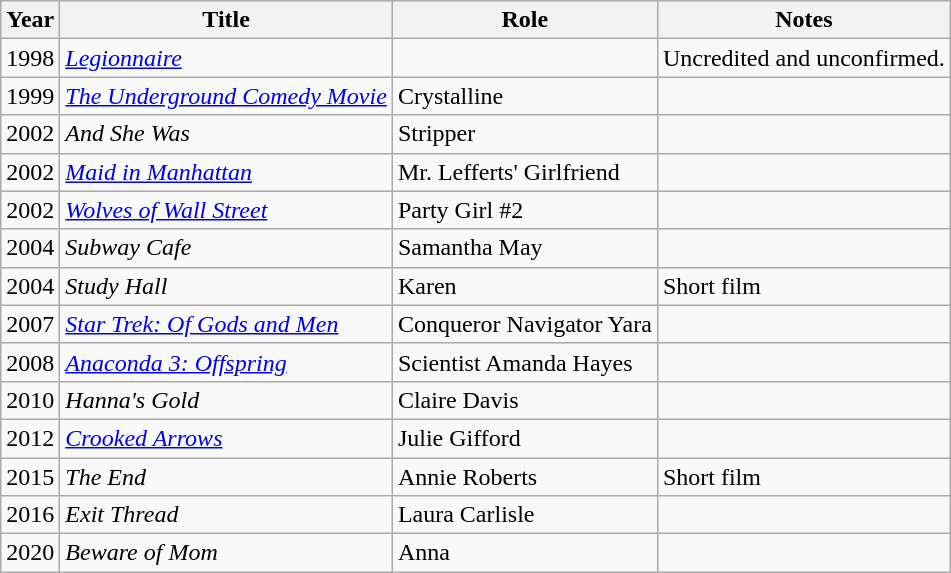<table class="wikitable sortable">
<tr>
<th>Year</th>
<th>Title</th>
<th>Role</th>
<th class="unsortable">Notes</th>
</tr>
<tr>
<td>1998</td>
<td><em><a href='#'>Legionnaire</a></em></td>
<td></td>
<td>Uncredited and unconfirmed.</td>
</tr>
<tr>
<td>1999</td>
<td><em><a href='#'>The Underground Comedy Movie</a></em></td>
<td>Crystalline</td>
<td></td>
</tr>
<tr>
<td>2002</td>
<td><em>And She Was</em></td>
<td>Stripper</td>
<td></td>
</tr>
<tr>
<td>2002</td>
<td><em><a href='#'>Maid in Manhattan</a></em></td>
<td>Mr. Lefferts' Girlfriend</td>
<td></td>
</tr>
<tr>
<td>2002</td>
<td><em><a href='#'>Wolves of Wall Street</a></em></td>
<td>Party Girl #2</td>
<td></td>
</tr>
<tr>
<td>2004</td>
<td><em>Subway Cafe</em></td>
<td>Samantha May</td>
<td></td>
</tr>
<tr>
<td>2004</td>
<td><em>Study Hall</em></td>
<td>Karen</td>
<td>Short film</td>
</tr>
<tr>
<td>2007</td>
<td><em><a href='#'>Star Trek: Of Gods and Men</a></em></td>
<td>Conqueror Navigator Yara</td>
<td></td>
</tr>
<tr>
<td>2008</td>
<td><em><a href='#'>Anaconda 3: Offspring</a></em></td>
<td>Scientist Amanda Hayes</td>
<td></td>
</tr>
<tr>
<td>2010</td>
<td><em>Hanna's Gold</em></td>
<td>Claire Davis</td>
<td></td>
</tr>
<tr>
<td>2012</td>
<td><em><a href='#'>Crooked Arrows</a></em></td>
<td>Julie Gifford</td>
<td></td>
</tr>
<tr>
<td>2015</td>
<td><em>The End</em></td>
<td>Annie Roberts</td>
<td>Short film</td>
</tr>
<tr>
<td>2016</td>
<td><em>Exit Thread</em></td>
<td>Laura Carlisle</td>
<td></td>
</tr>
<tr>
<td>2020</td>
<td><em>Beware of Mom</em></td>
<td>Anna</td>
<td></td>
</tr>
</table>
